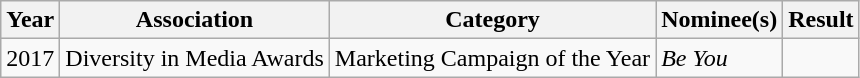<table class="wikitable">
<tr>
<th>Year</th>
<th>Association</th>
<th>Category</th>
<th>Nominee(s)</th>
<th>Result</th>
</tr>
<tr>
<td rowspan="1">2017</td>
<td rowspan="1">Diversity in Media Awards</td>
<td>Marketing Campaign of the Year</td>
<td><em>Be You</em></td>
<td></td>
</tr>
</table>
